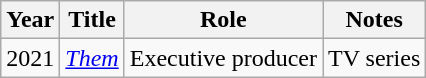<table class="wikitable">
<tr>
<th>Year</th>
<th>Title</th>
<th>Role</th>
<th>Notes</th>
</tr>
<tr>
<td>2021</td>
<td><em><a href='#'>Them</a></em></td>
<td>Executive producer</td>
<td>TV series</td>
</tr>
</table>
